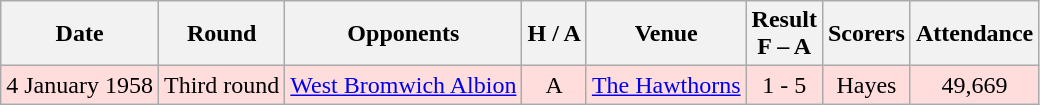<table class="wikitable" style="text-align:center">
<tr>
<th>Date</th>
<th>Round</th>
<th>Opponents</th>
<th>H / A</th>
<th>Venue</th>
<th>Result<br>F – A</th>
<th>Scorers</th>
<th>Attendance</th>
</tr>
<tr bgcolor="#ffdddd">
<td>4 January 1958</td>
<td>Third round</td>
<td><a href='#'>West Bromwich Albion</a></td>
<td>A</td>
<td><a href='#'>The Hawthorns</a></td>
<td>1 - 5</td>
<td>Hayes</td>
<td>49,669</td>
</tr>
</table>
